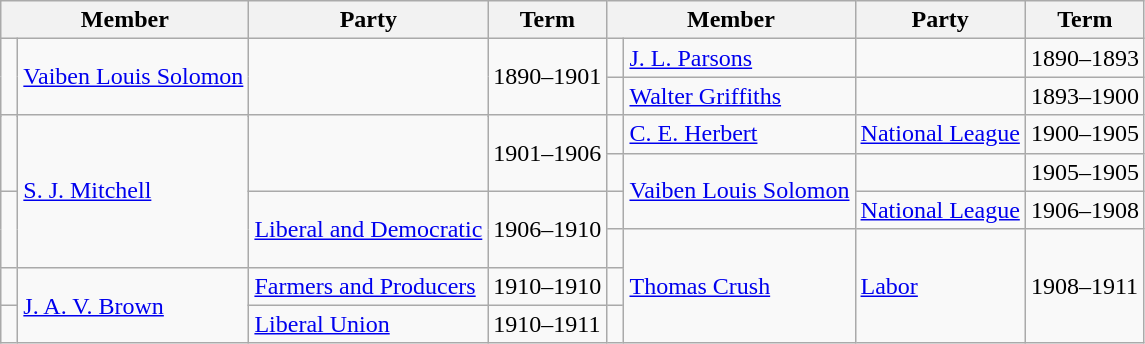<table class="wikitable">
<tr>
<th colspan=2>Member</th>
<th>Party</th>
<th>Term</th>
<th colspan=2>Member</th>
<th>Party</th>
<th>Term</th>
</tr>
<tr>
<td rowspan=3 > </td>
<td rowspan=3><a href='#'>Vaiben Louis Solomon</a></td>
<td rowspan=3></td>
<td rowspan=3>1890–1901</td>
<td> </td>
<td><a href='#'>J. L. Parsons</a></td>
<td></td>
<td>1890–1893</td>
</tr>
<tr>
<td> </td>
<td><a href='#'>Walter Griffiths</a></td>
<td></td>
<td>1893–1900</td>
</tr>
<tr>
<td rowspan=2 > </td>
<td rowspan=2><a href='#'>C. E. Herbert</a></td>
<td rowspan=2><a href='#'>National League</a></td>
<td rowspan=2>1900–1905</td>
</tr>
<tr>
<td rowspan=2 > </td>
<td rowspan=4><a href='#'>S. J. Mitchell</a></td>
<td rowspan=2></td>
<td rowspan=2>1901–1906</td>
</tr>
<tr>
<td> </td>
<td rowspan=2><a href='#'>Vaiben Louis Solomon</a></td>
<td></td>
<td>1905–1905</td>
</tr>
<tr>
<td rowspan=2 > </td>
<td rowspan=2><a href='#'>Liberal and Democratic</a></td>
<td rowspan=2>1906–1910</td>
<td> </td>
<td><a href='#'>National League</a></td>
<td>1906–1908</td>
</tr>
<tr>
<td> </td>
<td rowspan=3><a href='#'>Thomas Crush</a></td>
<td rowspan=3><a href='#'>Labor</a></td>
<td rowspan=3>1908–1911</td>
</tr>
<tr>
<td> </td>
<td rowspan=2><a href='#'>J. A. V. Brown</a></td>
<td><a href='#'>Farmers and Producers</a></td>
<td>1910–1910</td>
<td> </td>
</tr>
<tr>
<td> </td>
<td><a href='#'>Liberal Union</a></td>
<td>1910–1911</td>
<td> </td>
</tr>
</table>
